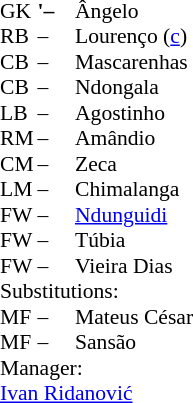<table style="font-size:90%;" cellspacing="0" cellpadding="0">
<tr>
<th width="25"></th>
<th width="25"></th>
</tr>
<tr>
<td>GK</td>
<td><strong>'–<em></td>
<td> Ângelo</td>
</tr>
<tr>
<td>RB</td>
<td></strong>–<strong></td>
<td> Lourenço (<a href='#'>c</a>)</td>
</tr>
<tr>
<td>CB</td>
<td></strong>–<strong></td>
<td> Mascarenhas</td>
</tr>
<tr>
<td>CB</td>
<td></strong>–<strong></td>
<td> Ndongala</td>
</tr>
<tr>
<td>LB</td>
<td></strong>–<strong></td>
<td> Agostinho</td>
</tr>
<tr>
<td>RM</td>
<td></strong>–<strong></td>
<td> Amândio</td>
</tr>
<tr>
<td>CM</td>
<td></strong>–<strong></td>
<td> </em>Zeca<em></td>
</tr>
<tr>
<td>LM</td>
<td></strong>–<strong></td>
<td> Chimalanga</td>
<td></td>
<td></td>
</tr>
<tr>
<td>FW</td>
<td></strong>–<strong></td>
<td> <a href='#'>Ndunguidi</a></td>
</tr>
<tr>
<td>FW</td>
<td></strong>–<strong></td>
<td> Túbia</td>
</tr>
<tr>
<td>FW</td>
<td></strong>–<strong></td>
<td> Vieira Dias</td>
<td></td>
<td></td>
</tr>
<tr>
<td colspan=3></strong>Substitutions:<strong></td>
</tr>
<tr>
<td>MF</td>
<td></strong>–<strong></td>
<td> Mateus César</td>
<td></td>
<td></td>
</tr>
<tr>
<td>MF</td>
<td></strong>–<strong></td>
<td> </em>Sansão<em></td>
<td></td>
<td></td>
</tr>
<tr>
<td colspan=3></strong>Manager:<strong></td>
</tr>
<tr>
<td colspan=4> <a href='#'>Ivan Ridanović</a></td>
</tr>
</table>
